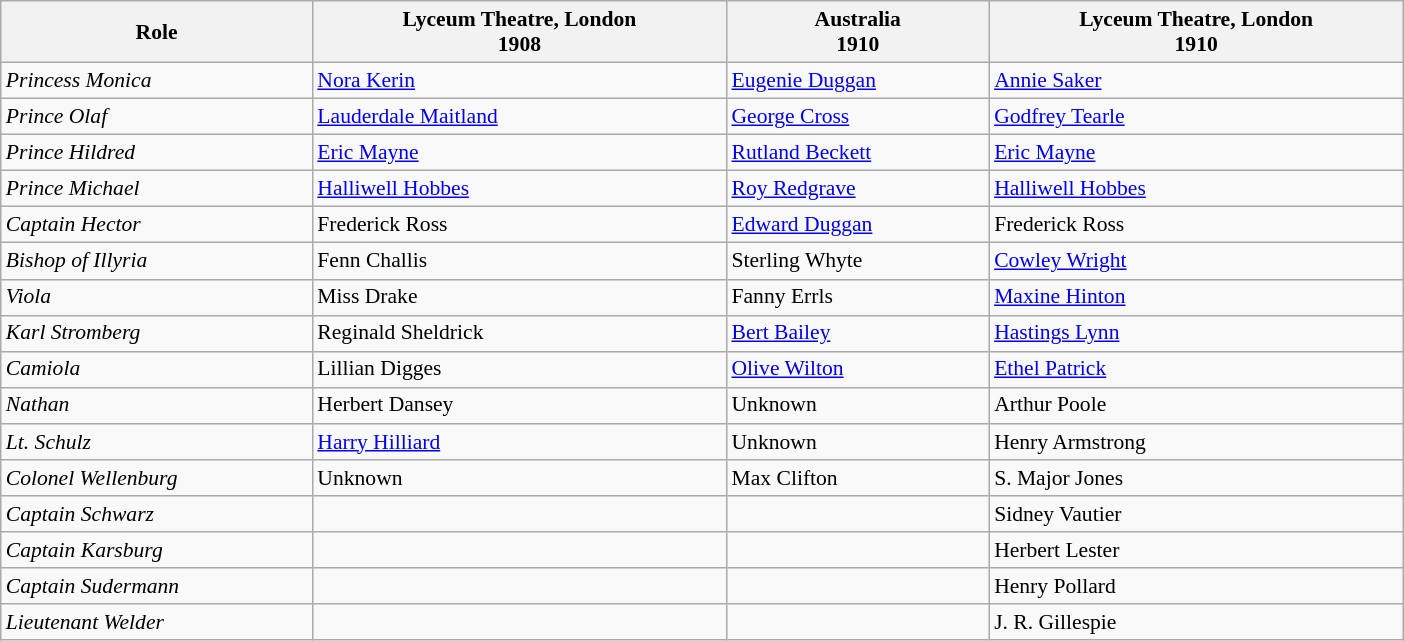<table class="wikitable" style="width: 65em; font-size: 90%; line-height: 1.2">
<tr>
<th>Role</th>
<th>Lyceum Theatre, London<br>1908</th>
<th>Australia<br>1910</th>
<th>Lyceum Theatre, London<br>1910</th>
</tr>
<tr>
<td><em>Princess Monica</em></td>
<td><a href='#'>Nora Kerin</a></td>
<td><a href='#'>Eugenie Duggan</a></td>
<td><a href='#'>Annie Saker</a></td>
</tr>
<tr>
<td><em>Prince Olaf</em></td>
<td><a href='#'>Lauderdale Maitland</a></td>
<td><a href='#'>George Cross</a></td>
<td><a href='#'>Godfrey Tearle</a></td>
</tr>
<tr>
<td><em>Prince Hildred</em></td>
<td><a href='#'>Eric Mayne</a></td>
<td><a href='#'>Rutland Beckett</a></td>
<td><a href='#'>Eric Mayne</a></td>
</tr>
<tr>
<td><em>Prince Michael</em></td>
<td><a href='#'>Halliwell Hobbes</a></td>
<td><a href='#'>Roy Redgrave</a></td>
<td><a href='#'>Halliwell Hobbes</a></td>
</tr>
<tr>
<td><em>Captain Hector</em></td>
<td>Frederick Ross</td>
<td><a href='#'>Edward Duggan</a></td>
<td>Frederick Ross</td>
</tr>
<tr>
<td><em>Bishop of Illyria</em></td>
<td>Fenn Challis</td>
<td>Sterling Whyte</td>
<td><a href='#'>Cowley Wright</a></td>
</tr>
<tr>
<td><em>Viola</em></td>
<td>Miss Drake</td>
<td>Fanny Errls</td>
<td><a href='#'>Maxine Hinton</a></td>
</tr>
<tr>
<td><em>Karl Stromberg</em></td>
<td>Reginald Sheldrick</td>
<td><a href='#'>Bert Bailey</a></td>
<td><a href='#'>Hastings Lynn</a></td>
</tr>
<tr>
<td><em>Camiola</em></td>
<td>Lillian Digges</td>
<td><a href='#'>Olive Wilton</a></td>
<td><a href='#'>Ethel Patrick</a></td>
</tr>
<tr>
<td><em>Nathan</em></td>
<td>Herbert Dansey</td>
<td>Unknown</td>
<td>Arthur Poole</td>
</tr>
<tr>
<td><em>Lt. Schulz</em></td>
<td><a href='#'>Harry Hilliard</a></td>
<td>Unknown</td>
<td>Henry Armstrong</td>
</tr>
<tr>
<td><em>Colonel Wellenburg</em></td>
<td>Unknown</td>
<td>Max Clifton</td>
<td>S. Major Jones</td>
</tr>
<tr>
<td><em>Captain Schwarz</em></td>
<td></td>
<td></td>
<td>Sidney Vautier</td>
</tr>
<tr>
<td><em>Captain Karsburg</em></td>
<td></td>
<td></td>
<td>Herbert Lester</td>
</tr>
<tr>
<td><em>Captain Sudermann</em></td>
<td></td>
<td></td>
<td>Henry Pollard</td>
</tr>
<tr>
<td><em>Lieutenant Welder</em></td>
<td></td>
<td></td>
<td>J. R. Gillespie</td>
</tr>
</table>
